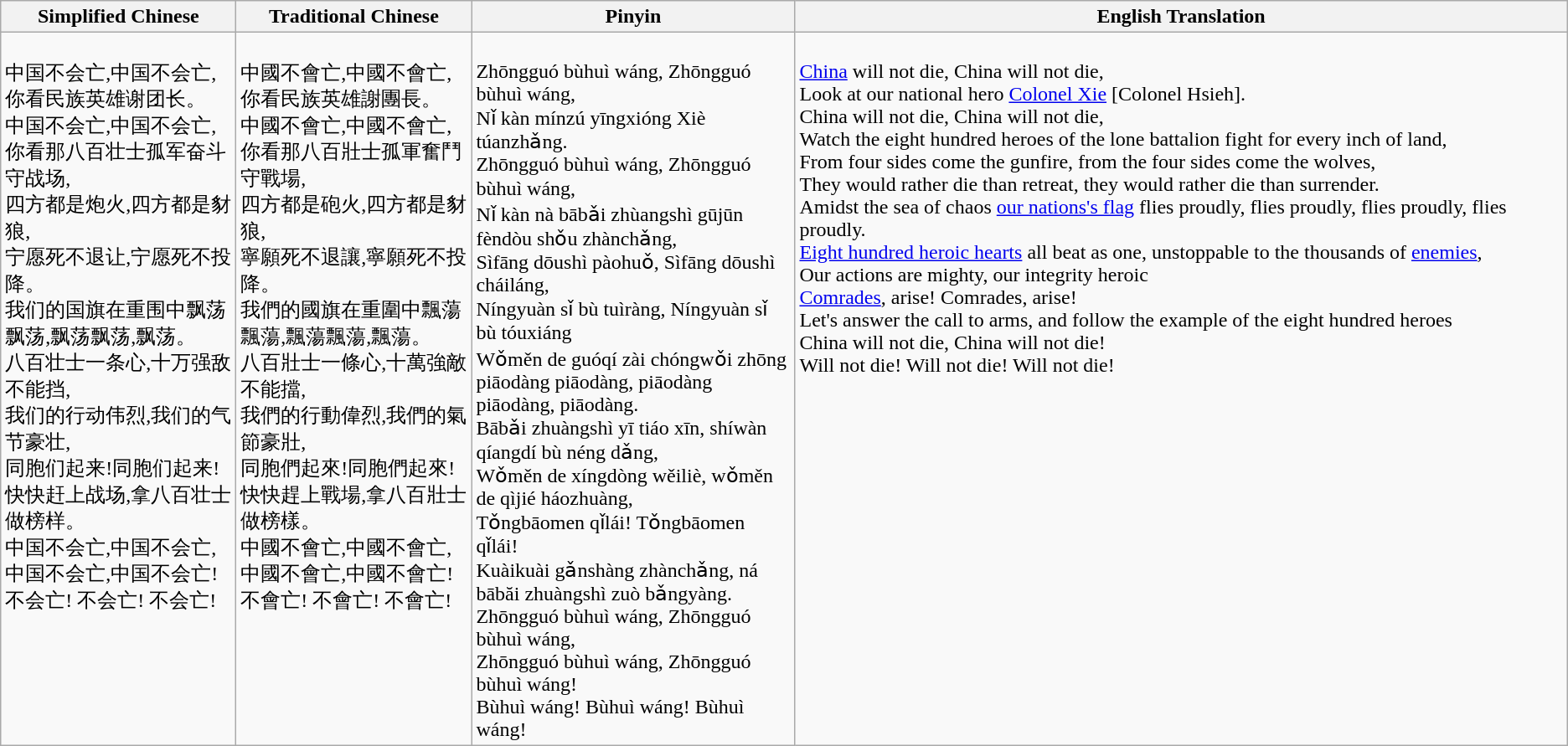<table class="wikitable">
<tr>
<th width="180">Simplified Chinese</th>
<th width="180">Traditional Chinese</th>
<th width="250">Pinyin</th>
<th>English Translation</th>
</tr>
<tr valign="top">
<td><br>中国不会亡,中国不会亡,<br>
你看民族英雄谢团长。<br>
中国不会亡,中国不会亡,<br>
你看那八百壮士孤军奋斗守战场,<br>
四方都是炮火,四方都是豺狼,<br>
宁愿死不退让,宁愿死不投降。<br>
我们的国旗在重围中飘荡飘荡,飘荡飘荡,飘荡。<br>
八百壮士一条心,十万强敌不能挡,<br>
我们的行动伟烈,我们的气节豪壮,<br>
同胞们起来!同胞们起来!<br>
快快赶上战场,拿八百壮士做榜样。<br>
中国不会亡,中国不会亡,<br>
中国不会亡,中国不会亡!<br>
不会亡! 不会亡! 不会亡!</td>
<td><br>中國不會亡,中國不會亡,<br>
你看民族英雄謝團長。<br>
中國不會亡,中國不會亡,<br>
你看那八百壯士孤軍奮鬥守戰場,<br>
四方都是砲火,四方都是豺狼,<br>
寧願死不退讓,寧願死不投降。<br>
我們的國旗在重圍中飄蕩飄蕩,飄蕩飄蕩,飄蕩。<br>
八百壯士一條心,十萬強敵不能擋,<br>
我們的行動偉烈,我們的氣節豪壯,<br>
同胞們起來!同胞們起來!<br>
快快趕上戰場,拿八百壯士做榜樣。<br>
中國不會亡,中國不會亡,<br>
中國不會亡,中國不會亡!<br>
不會亡! 不會亡! 不會亡!</td>
<td><br>Zhōngguó bùhuì wáng, Zhōngguó bùhuì wáng,<br>
Nǐ kàn mínzú yīngxióng Xiè túanzhǎng.<br>
Zhōngguó bùhuì wáng, Zhōngguó bùhuì wáng,　<br>
Nǐ kàn nà bābǎi zhùangshì gūjūn fèndòu shǒu zhànchǎng,<br>
Sìfāng dōushì pàohuǒ, Sìfāng dōushì cháiláng,<br>
Níngyuàn sǐ bù tuìràng, Níngyuàn sǐ bù tóuxiáng　<br>
Wǒměn de guóqí zài chóngwǒi zhōng piāodàng piāodàng, piāodàng piāodàng, piāodàng.<br>
Bābǎi zhuàngshì yī tiáo xīn, shíwàn qíangdí bù néng dǎng,<br>
Wǒměn de xíngdòng wěiliè, wǒměn de qìjié háozhuàng,<br>
Tǒngbāomen qǐlái! Tǒngbāomen qǐlái!<br>
Kuàikuài gǎnshàng zhànchǎng, ná bābăi zhuàngshì zuò bǎngyàng.<br>
Zhōngguó bùhuì wáng, Zhōngguó bùhuì wáng,<br>
Zhōngguó bùhuì wáng, Zhōngguó bùhuì wáng!<br>
Bùhuì wáng! Bùhuì wáng! Bùhuì wáng!</td>
<td><br><a href='#'>China</a> will not die, China will not die,<br>
Look at our national hero <a href='#'>Colonel Xie</a> [Colonel Hsieh].<br>
China will not die, China will not die,<br>
Watch the eight hundred heroes of the lone battalion fight for every inch of land,<br>
From four sides come the gunfire, from the four sides come the wolves,<br>
They would rather die than retreat, they would rather die than surrender.<br>
Amidst the sea of chaos <a href='#'>our nations's flag</a> flies proudly, flies proudly, flies proudly, flies proudly.<br>
<a href='#'>Eight hundred heroic hearts</a> all beat as one, unstoppable to the thousands of <a href='#'>enemies</a>,<br>
Our actions are mighty, our integrity heroic<br>
<a href='#'>Comrades</a>, arise! Comrades, arise!<br>
Let's answer the call to arms, and follow the example of the eight hundred heroes<br>
China will not die, China will not die!<br>
Will not die! Will not die! Will not die!</td>
</tr>
</table>
